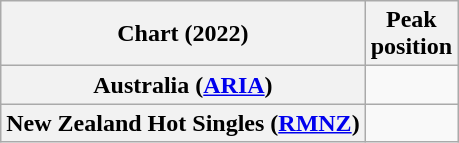<table class="wikitable sortable plainrowheaders">
<tr>
<th>Chart (2022)</th>
<th>Peak<br>position</th>
</tr>
<tr>
<th scope="row">Australia (<a href='#'>ARIA</a>)</th>
<td></td>
</tr>
<tr>
<th scope="row">New Zealand Hot Singles (<a href='#'>RMNZ</a>)</th>
<td></td>
</tr>
</table>
